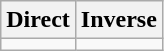<table class=wikitable>
<tr>
<th>Direct</th>
<th>Inverse</th>
</tr>
<tr>
<td></td>
<td></td>
</tr>
</table>
